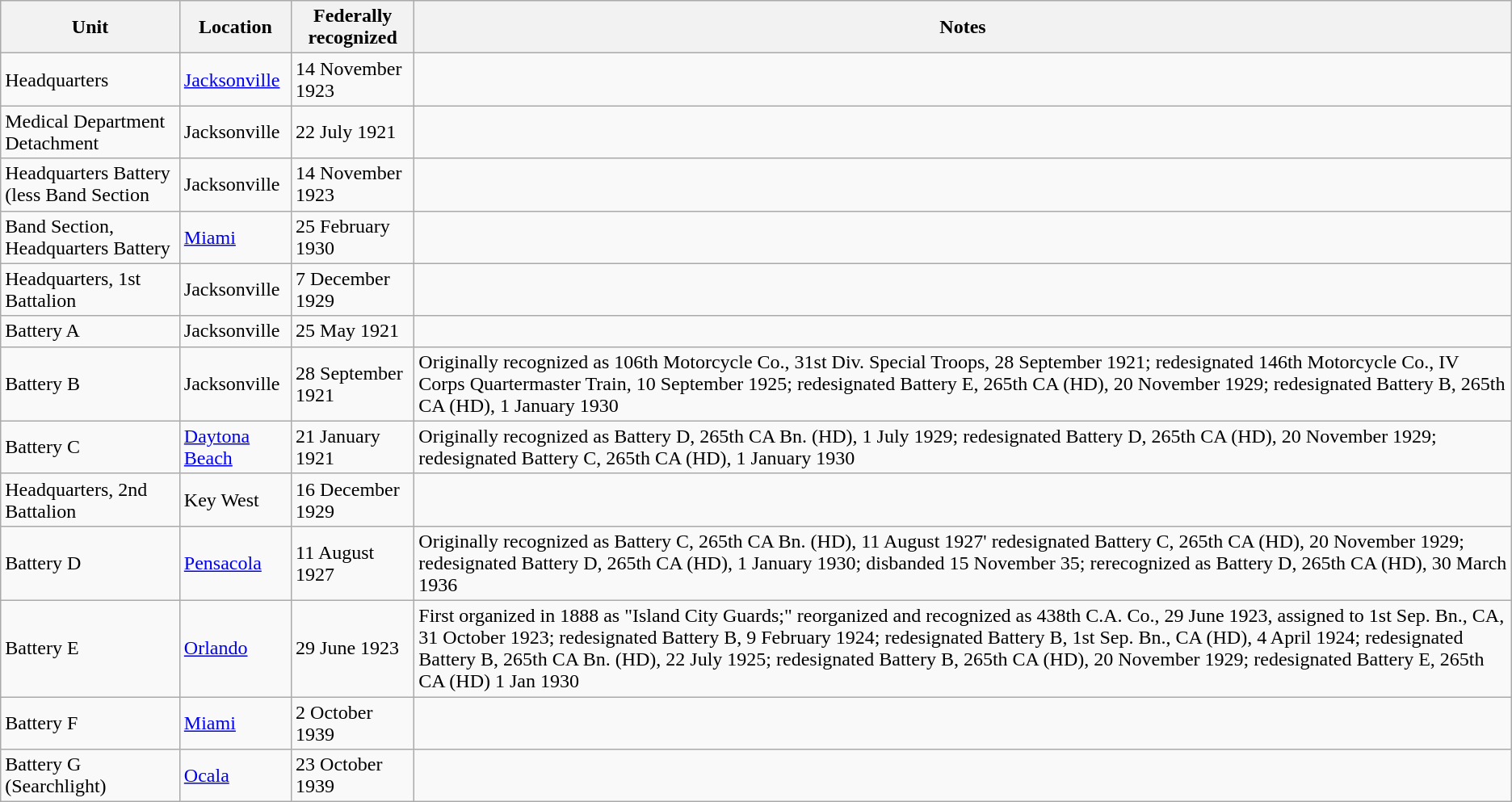<table class="wikitable">
<tr>
<th>Unit</th>
<th>Location</th>
<th>Federally recognized</th>
<th>Notes</th>
</tr>
<tr>
<td>Headquarters</td>
<td><a href='#'>Jacksonville</a></td>
<td>14 November 1923</td>
<td></td>
</tr>
<tr>
<td>Medical Department Detachment</td>
<td>Jacksonville</td>
<td>22 July 1921</td>
<td></td>
</tr>
<tr>
<td>Headquarters Battery (less Band Section</td>
<td>Jacksonville</td>
<td>14 November 1923</td>
<td></td>
</tr>
<tr>
<td>Band Section, Headquarters Battery</td>
<td><a href='#'>Miami</a></td>
<td>25 February 1930</td>
<td></td>
</tr>
<tr>
<td>Headquarters, 1st Battalion</td>
<td>Jacksonville</td>
<td>7 December 1929</td>
<td></td>
</tr>
<tr>
<td>Battery A</td>
<td>Jacksonville</td>
<td>25 May 1921</td>
<td></td>
</tr>
<tr>
<td>Battery B</td>
<td>Jacksonville</td>
<td>28 September 1921</td>
<td>Originally recognized as 106th Motorcycle Co., 31st Div. Special Troops, 28 September 1921; redesignated 146th Motorcycle Co., IV Corps Quartermaster Train, 10 September 1925; redesignated Battery E, 265th CA (HD), 20 November 1929; redesignated Battery B, 265th CA (HD), 1 January 1930</td>
</tr>
<tr>
<td>Battery C</td>
<td><a href='#'>Daytona Beach</a></td>
<td>21 January 1921</td>
<td>Originally recognized as Battery D, 265th CA Bn. (HD), 1 July 1929; redesignated Battery D, 265th CA (HD), 20 November 1929; redesignated Battery C, 265th CA (HD), 1 January 1930</td>
</tr>
<tr>
<td>Headquarters, 2nd Battalion</td>
<td>Key West</td>
<td>16 December 1929</td>
<td></td>
</tr>
<tr>
<td>Battery D</td>
<td><a href='#'>Pensacola</a></td>
<td>11 August 1927</td>
<td>Originally recognized as Battery C, 265th CA Bn. (HD), 11 August 1927' redesignated Battery C, 265th CA (HD), 20 November 1929; redesignated Battery D, 265th CA (HD), 1 January 1930; disbanded 15 November 35; rerecognized as Battery D, 265th CA (HD), 30 March 1936</td>
</tr>
<tr>
<td>Battery E</td>
<td><a href='#'>Orlando</a></td>
<td>29 June 1923</td>
<td>First organized in 1888 as "Island City Guards;" reorganized and recognized as 438th C.A. Co., 29 June 1923, assigned to 1st Sep. Bn., CA, 31 October 1923; redesignated Battery B, 9 February 1924; redesignated Battery B, 1st Sep. Bn., CA (HD), 4 April 1924; redesignated Battery B, 265th CA Bn. (HD), 22 July 1925; redesignated Battery B, 265th CA (HD), 20 November 1929; redesignated Battery E, 265th CA (HD) 1 Jan 1930</td>
</tr>
<tr>
<td>Battery F</td>
<td><a href='#'>Miami</a></td>
<td>2 October 1939</td>
<td></td>
</tr>
<tr>
<td>Battery G (Searchlight)</td>
<td><a href='#'>Ocala</a></td>
<td>23 October 1939</td>
<td></td>
</tr>
</table>
